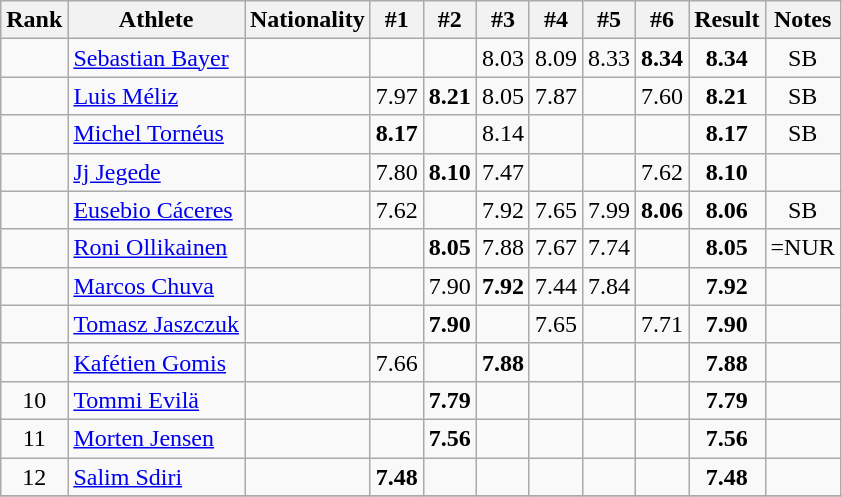<table class="wikitable sortable" style="text-align:center">
<tr>
<th>Rank</th>
<th>Athlete</th>
<th>Nationality</th>
<th>#1</th>
<th>#2</th>
<th>#3</th>
<th>#4</th>
<th>#5</th>
<th>#6</th>
<th>Result</th>
<th>Notes</th>
</tr>
<tr>
<td></td>
<td align="left"><a href='#'>Sebastian Bayer</a></td>
<td align=left></td>
<td></td>
<td></td>
<td>8.03</td>
<td>8.09</td>
<td>8.33</td>
<td><strong>8.34</strong></td>
<td><strong>8.34</strong></td>
<td>SB</td>
</tr>
<tr>
<td></td>
<td align="left"><a href='#'>Luis Méliz</a></td>
<td align=left></td>
<td>7.97</td>
<td><strong>8.21</strong></td>
<td>8.05</td>
<td>7.87</td>
<td></td>
<td>7.60</td>
<td><strong>8.21</strong></td>
<td>SB</td>
</tr>
<tr>
<td></td>
<td align="left"><a href='#'>Michel Tornéus</a></td>
<td align=left></td>
<td><strong>8.17</strong></td>
<td></td>
<td>8.14</td>
<td></td>
<td></td>
<td></td>
<td><strong>8.17</strong></td>
<td>SB</td>
</tr>
<tr>
<td></td>
<td align="left"><a href='#'>Jj Jegede</a></td>
<td align=left></td>
<td>7.80</td>
<td><strong>8.10</strong></td>
<td>7.47</td>
<td></td>
<td></td>
<td>7.62</td>
<td><strong>8.10</strong></td>
<td></td>
</tr>
<tr>
<td></td>
<td align="left"><a href='#'>Eusebio Cáceres</a></td>
<td align=left></td>
<td>7.62</td>
<td></td>
<td>7.92</td>
<td>7.65</td>
<td>7.99</td>
<td><strong>8.06</strong></td>
<td><strong>8.06</strong></td>
<td>SB</td>
</tr>
<tr>
<td></td>
<td align="left"><a href='#'>Roni Ollikainen</a></td>
<td align=left></td>
<td></td>
<td><strong>8.05</strong></td>
<td>7.88</td>
<td>7.67</td>
<td>7.74</td>
<td></td>
<td><strong>8.05</strong></td>
<td>=NUR</td>
</tr>
<tr>
<td></td>
<td align="left"><a href='#'>Marcos Chuva</a></td>
<td align=left></td>
<td></td>
<td>7.90</td>
<td><strong>7.92</strong></td>
<td>7.44</td>
<td>7.84</td>
<td></td>
<td><strong>7.92</strong></td>
<td></td>
</tr>
<tr>
<td></td>
<td align="left"><a href='#'>Tomasz Jaszczuk</a></td>
<td align=left></td>
<td></td>
<td><strong>7.90</strong></td>
<td></td>
<td>7.65</td>
<td></td>
<td>7.71</td>
<td><strong>7.90</strong></td>
<td></td>
</tr>
<tr>
<td></td>
<td align="left"><a href='#'>Kafétien Gomis</a></td>
<td align=left></td>
<td>7.66</td>
<td></td>
<td><strong>7.88</strong></td>
<td></td>
<td></td>
<td></td>
<td><strong>7.88</strong></td>
<td></td>
</tr>
<tr>
<td>10</td>
<td align="left"><a href='#'>Tommi Evilä</a></td>
<td align=left></td>
<td></td>
<td><strong>7.79</strong></td>
<td></td>
<td></td>
<td></td>
<td></td>
<td><strong>7.79</strong></td>
<td></td>
</tr>
<tr>
<td>11</td>
<td align="left"><a href='#'>Morten Jensen</a></td>
<td align=left></td>
<td></td>
<td><strong>7.56</strong></td>
<td></td>
<td></td>
<td></td>
<td></td>
<td><strong>7.56</strong></td>
<td></td>
</tr>
<tr>
<td>12</td>
<td align="left"><a href='#'>Salim Sdiri</a></td>
<td align=left></td>
<td><strong>7.48</strong></td>
<td></td>
<td></td>
<td></td>
<td></td>
<td></td>
<td><strong>7.48</strong></td>
<td></td>
</tr>
<tr>
</tr>
</table>
